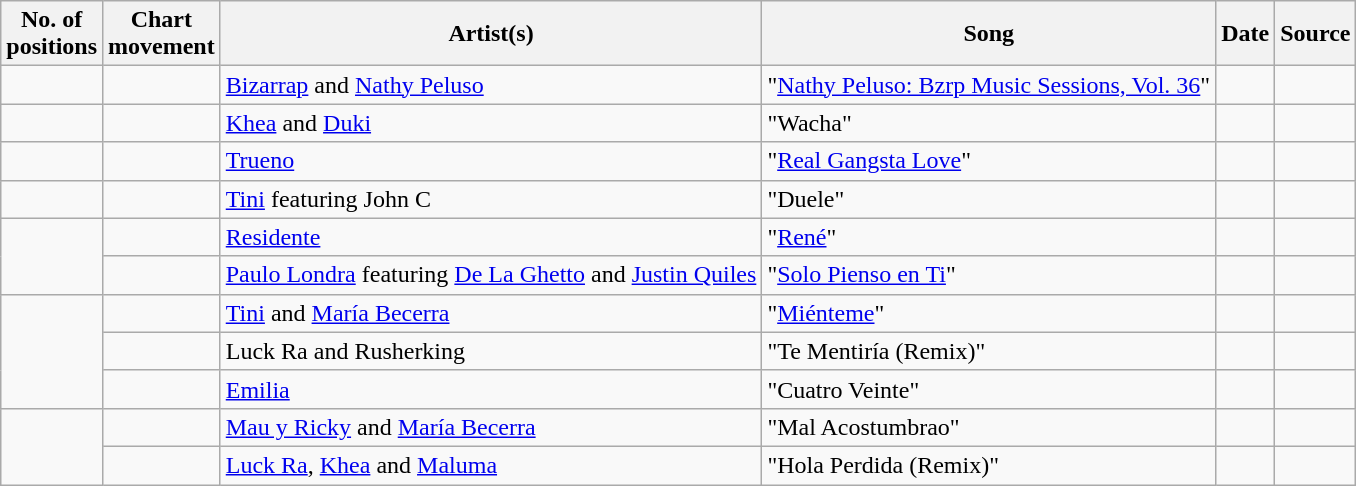<table class="wikitable">
<tr>
<th>No. of<br>positions</th>
<th>Chart<br>movement</th>
<th>Artist(s)</th>
<th>Song</th>
<th>Date</th>
<th>Source</th>
</tr>
<tr>
<td></td>
<td></td>
<td><a href='#'>Bizarrap</a> and <a href='#'>Nathy Peluso</a></td>
<td>"<a href='#'>Nathy Peluso: Bzrp Music Sessions, Vol. 36</a>"</td>
<td></td>
<td></td>
</tr>
<tr>
<td></td>
<td></td>
<td><a href='#'>Khea</a> and <a href='#'>Duki</a></td>
<td>"Wacha"</td>
<td></td>
<td></td>
</tr>
<tr>
<td></td>
<td></td>
<td><a href='#'>Trueno</a></td>
<td>"<a href='#'>Real Gangsta Love</a>"</td>
<td></td>
<td></td>
</tr>
<tr>
<td></td>
<td></td>
<td><a href='#'>Tini</a> featuring John C</td>
<td>"Duele"</td>
<td></td>
<td></td>
</tr>
<tr>
<td rowspan="2"></td>
<td></td>
<td><a href='#'>Residente</a></td>
<td>"<a href='#'>René</a>"</td>
<td></td>
<td></td>
</tr>
<tr>
<td></td>
<td><a href='#'>Paulo Londra</a> featuring <a href='#'>De La Ghetto</a> and <a href='#'>Justin Quiles</a></td>
<td>"<a href='#'>Solo Pienso en Ti</a>"</td>
<td></td>
<td></td>
</tr>
<tr>
<td rowspan="3"></td>
<td></td>
<td><a href='#'>Tini</a> and <a href='#'>María Becerra</a></td>
<td>"<a href='#'>Miénteme</a>"</td>
<td></td>
<td></td>
</tr>
<tr>
<td></td>
<td>Luck Ra and Rusherking</td>
<td>"Te Mentiría (Remix)"</td>
<td></td>
<td></td>
</tr>
<tr>
<td></td>
<td><a href='#'>Emilia</a></td>
<td>"Cuatro Veinte"</td>
<td></td>
<td></td>
</tr>
<tr>
<td rowspan="2"></td>
<td></td>
<td><a href='#'>Mau y Ricky</a> and <a href='#'>María Becerra</a></td>
<td>"Mal Acostumbrao"</td>
<td></td>
<td></td>
</tr>
<tr>
<td></td>
<td><a href='#'>Luck Ra</a>, <a href='#'>Khea</a> and <a href='#'>Maluma</a></td>
<td>"Hola Perdida (Remix)"</td>
<td></td>
<td></td>
</tr>
</table>
